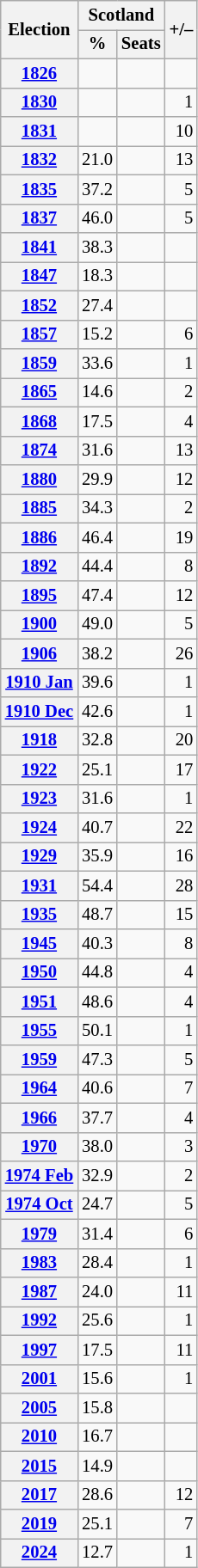<table class="wikitable sortable" style="text-align:right; font-size:86%">
<tr>
<th rowspan=2>Election</th>
<th colspan=2>Scotland</th>
<th rowspan=2>+/–</th>
</tr>
<tr>
<th>%</th>
<th>Seats</th>
</tr>
<tr>
<th><a href='#'>1826</a></th>
<td></td>
<td></td>
<td></td>
</tr>
<tr>
<th><a href='#'>1830</a></th>
<td></td>
<td></td>
<td> 1</td>
</tr>
<tr>
<th><a href='#'>1831</a></th>
<td></td>
<td></td>
<td> 10</td>
</tr>
<tr>
<th><a href='#'>1832</a></th>
<td>21.0</td>
<td></td>
<td> 13</td>
</tr>
<tr>
<th><a href='#'>1835</a></th>
<td>37.2</td>
<td></td>
<td> 5</td>
</tr>
<tr>
<th><a href='#'>1837</a></th>
<td>46.0</td>
<td></td>
<td> 5</td>
</tr>
<tr>
<th><a href='#'>1841</a></th>
<td>38.3</td>
<td></td>
<td></td>
</tr>
<tr>
<th><a href='#'>1847</a></th>
<td>18.3</td>
<td></td>
<td></td>
</tr>
<tr>
<th><a href='#'>1852</a></th>
<td>27.4</td>
<td></td>
<td></td>
</tr>
<tr>
<th><a href='#'>1857</a></th>
<td>15.2</td>
<td></td>
<td> 6</td>
</tr>
<tr>
<th><a href='#'>1859</a></th>
<td>33.6</td>
<td></td>
<td> 1</td>
</tr>
<tr>
<th><a href='#'>1865</a></th>
<td>14.6</td>
<td></td>
<td> 2</td>
</tr>
<tr>
<th><a href='#'>1868</a></th>
<td>17.5</td>
<td></td>
<td> 4</td>
</tr>
<tr>
<th><a href='#'>1874</a></th>
<td>31.6</td>
<td></td>
<td> 13</td>
</tr>
<tr>
<th><a href='#'>1880</a></th>
<td>29.9</td>
<td></td>
<td> 12</td>
</tr>
<tr>
<th><a href='#'>1885</a></th>
<td>34.3</td>
<td></td>
<td> 2</td>
</tr>
<tr>
<th><a href='#'>1886</a></th>
<td>46.4</td>
<td></td>
<td> 19</td>
</tr>
<tr>
<th><a href='#'>1892</a></th>
<td>44.4</td>
<td></td>
<td> 8</td>
</tr>
<tr>
<th><a href='#'>1895</a></th>
<td>47.4</td>
<td></td>
<td> 12</td>
</tr>
<tr>
<th><a href='#'>1900</a></th>
<td>49.0</td>
<td></td>
<td> 5</td>
</tr>
<tr>
<th><a href='#'>1906</a></th>
<td>38.2</td>
<td></td>
<td> 26</td>
</tr>
<tr>
<th><a href='#'>1910 Jan</a></th>
<td>39.6</td>
<td></td>
<td> 1</td>
</tr>
<tr>
<th><a href='#'>1910 Dec</a></th>
<td>42.6</td>
<td></td>
<td> 1</td>
</tr>
<tr>
<th><a href='#'>1918</a></th>
<td>32.8</td>
<td></td>
<td> 20</td>
</tr>
<tr>
<th><a href='#'>1922</a></th>
<td>25.1</td>
<td></td>
<td> 17</td>
</tr>
<tr>
<th><a href='#'>1923</a></th>
<td>31.6</td>
<td></td>
<td> 1</td>
</tr>
<tr>
<th><a href='#'>1924</a></th>
<td>40.7</td>
<td></td>
<td> 22</td>
</tr>
<tr>
<th><a href='#'>1929</a></th>
<td>35.9</td>
<td></td>
<td> 16</td>
</tr>
<tr>
<th><a href='#'>1931</a></th>
<td>54.4</td>
<td></td>
<td> 28</td>
</tr>
<tr>
<th><a href='#'>1935</a></th>
<td>48.7</td>
<td></td>
<td> 15</td>
</tr>
<tr>
<th><a href='#'>1945</a></th>
<td>40.3</td>
<td></td>
<td> 8</td>
</tr>
<tr>
<th><a href='#'>1950</a></th>
<td>44.8</td>
<td></td>
<td> 4</td>
</tr>
<tr>
<th><a href='#'>1951</a></th>
<td>48.6</td>
<td></td>
<td> 4</td>
</tr>
<tr>
<th><a href='#'>1955</a></th>
<td>50.1</td>
<td></td>
<td> 1</td>
</tr>
<tr>
<th><a href='#'>1959</a></th>
<td>47.3</td>
<td></td>
<td> 5</td>
</tr>
<tr>
<th><a href='#'>1964</a></th>
<td>40.6</td>
<td></td>
<td> 7</td>
</tr>
<tr>
<th><a href='#'>1966</a></th>
<td>37.7</td>
<td></td>
<td> 4</td>
</tr>
<tr>
<th><a href='#'>1970</a></th>
<td>38.0</td>
<td></td>
<td> 3</td>
</tr>
<tr>
<th><a href='#'>1974 Feb</a></th>
<td>32.9</td>
<td></td>
<td> 2</td>
</tr>
<tr>
<th><a href='#'>1974 Oct</a></th>
<td>24.7</td>
<td></td>
<td> 5</td>
</tr>
<tr>
<th><a href='#'>1979</a></th>
<td>31.4</td>
<td></td>
<td> 6</td>
</tr>
<tr>
<th><a href='#'>1983</a></th>
<td>28.4</td>
<td></td>
<td> 1</td>
</tr>
<tr>
<th><a href='#'>1987</a></th>
<td>24.0</td>
<td></td>
<td> 11</td>
</tr>
<tr>
<th><a href='#'>1992</a></th>
<td>25.6</td>
<td></td>
<td> 1</td>
</tr>
<tr>
<th><a href='#'>1997</a></th>
<td>17.5</td>
<td></td>
<td> 11</td>
</tr>
<tr>
<th><a href='#'>2001</a></th>
<td>15.6</td>
<td></td>
<td> 1</td>
</tr>
<tr>
<th><a href='#'>2005</a></th>
<td>15.8</td>
<td></td>
<td></td>
</tr>
<tr>
<th><a href='#'>2010</a></th>
<td>16.7</td>
<td></td>
<td></td>
</tr>
<tr>
<th><a href='#'>2015</a></th>
<td>14.9</td>
<td></td>
<td></td>
</tr>
<tr>
<th><a href='#'>2017</a></th>
<td>28.6</td>
<td></td>
<td> 12</td>
</tr>
<tr>
<th><a href='#'>2019</a></th>
<td>25.1</td>
<td></td>
<td> 7</td>
</tr>
<tr>
<th><a href='#'>2024</a></th>
<td>12.7</td>
<td></td>
<td> 1</td>
</tr>
</table>
